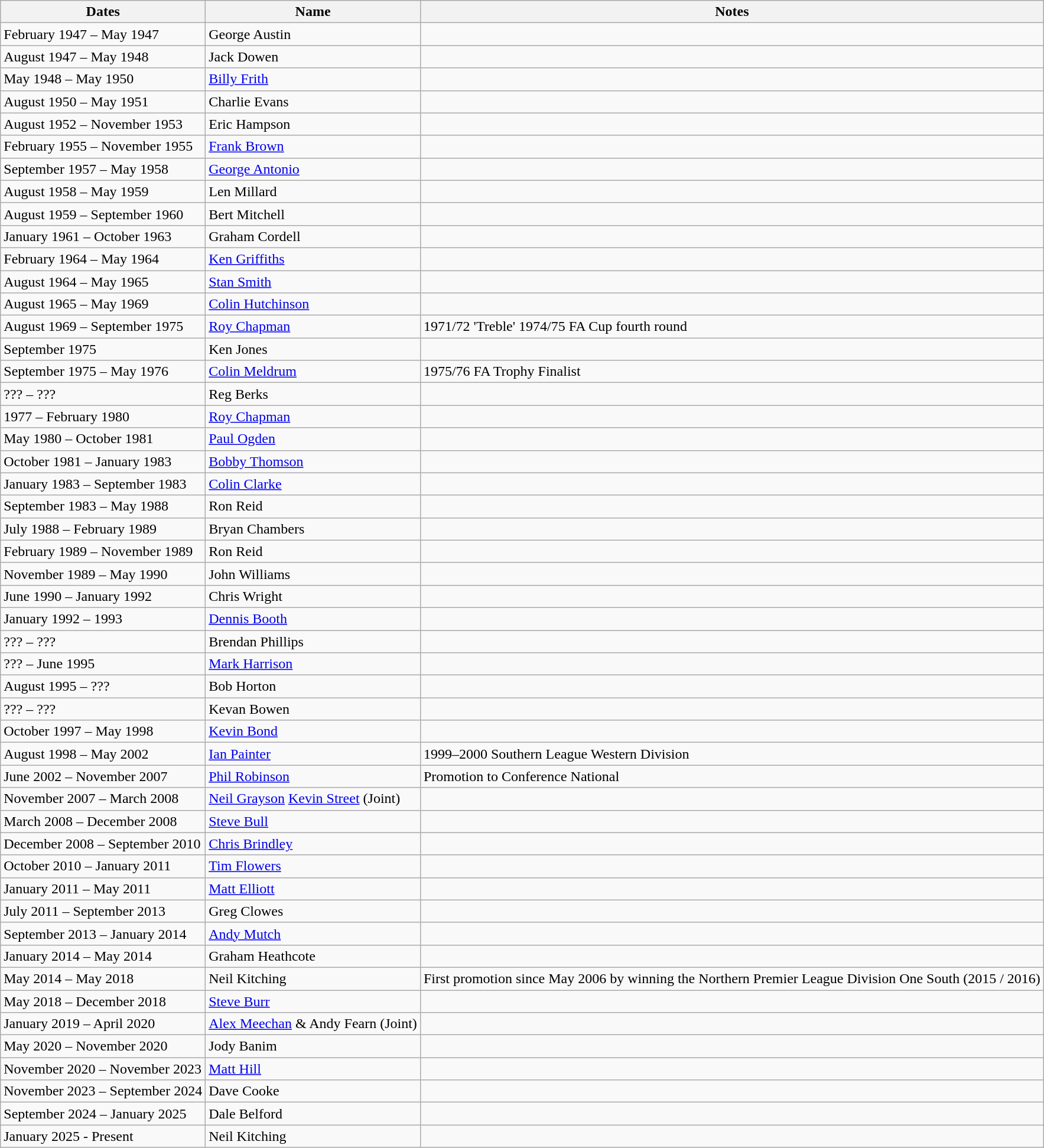<table class="wikitable">
<tr>
<th>Dates</th>
<th>Name</th>
<th>Notes</th>
</tr>
<tr>
<td>February 1947 – May 1947</td>
<td>George Austin</td>
<td></td>
</tr>
<tr>
<td>August 1947 – May 1948</td>
<td>Jack Dowen</td>
<td></td>
</tr>
<tr>
<td>May 1948 – May 1950</td>
<td> <a href='#'>Billy Frith</a></td>
<td></td>
</tr>
<tr>
<td>August 1950 – May 1951</td>
<td>Charlie Evans</td>
<td></td>
</tr>
<tr>
<td>August 1952 – November 1953</td>
<td>Eric Hampson</td>
<td></td>
</tr>
<tr>
<td>February 1955 – November 1955</td>
<td> <a href='#'>Frank Brown</a></td>
<td></td>
</tr>
<tr>
<td>September 1957 – May 1958</td>
<td> <a href='#'>George Antonio</a></td>
<td></td>
</tr>
<tr>
<td>August 1958 – May 1959</td>
<td>Len Millard</td>
<td></td>
</tr>
<tr>
<td>August 1959 – September 1960</td>
<td>Bert Mitchell</td>
<td></td>
</tr>
<tr>
<td>January 1961 – October 1963</td>
<td>Graham Cordell</td>
<td></td>
</tr>
<tr>
<td>February 1964 – May 1964</td>
<td> <a href='#'>Ken Griffiths</a></td>
<td></td>
</tr>
<tr>
<td>August 1964 – May 1965</td>
<td> <a href='#'>Stan Smith</a></td>
<td></td>
</tr>
<tr>
<td>August 1965 – May 1969</td>
<td> <a href='#'>Colin Hutchinson</a></td>
<td></td>
</tr>
<tr>
<td>August 1969 – September 1975</td>
<td> <a href='#'>Roy Chapman</a></td>
<td>1971/72 'Treble' 1974/75 FA Cup fourth round</td>
</tr>
<tr>
<td>September 1975</td>
<td>Ken Jones</td>
<td></td>
</tr>
<tr>
<td>September 1975 – May 1976</td>
<td> <a href='#'>Colin Meldrum</a></td>
<td>1975/76 FA Trophy Finalist</td>
</tr>
<tr>
<td>??? – ???</td>
<td>Reg Berks</td>
<td></td>
</tr>
<tr>
<td>1977 – February 1980</td>
<td> <a href='#'>Roy Chapman</a></td>
<td></td>
</tr>
<tr>
<td>May 1980 – October 1981</td>
<td> <a href='#'>Paul Ogden</a></td>
<td></td>
</tr>
<tr>
<td>October 1981 – January 1983</td>
<td> <a href='#'>Bobby Thomson</a></td>
<td></td>
</tr>
<tr>
<td>January 1983 – September 1983</td>
<td> <a href='#'>Colin Clarke</a></td>
<td></td>
</tr>
<tr>
<td>September 1983 – May 1988</td>
<td>Ron Reid</td>
<td></td>
</tr>
<tr>
<td>July 1988 – February 1989</td>
<td>Bryan Chambers</td>
<td></td>
</tr>
<tr>
<td>February 1989 – November 1989</td>
<td>Ron Reid</td>
<td></td>
</tr>
<tr>
<td>November 1989 – May 1990</td>
<td>John Williams</td>
<td></td>
</tr>
<tr>
<td>June 1990 – January 1992</td>
<td>Chris Wright</td>
<td></td>
</tr>
<tr>
<td>January 1992 – 1993</td>
<td> <a href='#'>Dennis Booth</a></td>
<td></td>
</tr>
<tr>
<td>??? – ???</td>
<td>Brendan Phillips</td>
<td></td>
</tr>
<tr>
<td>??? – June 1995</td>
<td> <a href='#'>Mark Harrison</a></td>
<td></td>
</tr>
<tr>
<td>August 1995 – ???</td>
<td>Bob Horton</td>
<td></td>
</tr>
<tr>
<td>??? – ???</td>
<td>Kevan Bowen</td>
<td></td>
</tr>
<tr>
<td>October 1997 – May 1998</td>
<td> <a href='#'>Kevin Bond</a></td>
<td></td>
</tr>
<tr>
<td>August 1998 – May 2002</td>
<td> <a href='#'>Ian Painter</a></td>
<td>1999–2000 Southern League Western Division</td>
</tr>
<tr>
<td>June 2002 – November 2007</td>
<td> <a href='#'>Phil Robinson</a></td>
<td>Promotion to Conference National</td>
</tr>
<tr>
<td>November 2007 – March 2008</td>
<td> <a href='#'>Neil Grayson</a>  <a href='#'>Kevin Street</a> (Joint)</td>
<td></td>
</tr>
<tr>
<td>March 2008 – December 2008</td>
<td> <a href='#'>Steve Bull</a></td>
<td></td>
</tr>
<tr>
<td>December 2008 – September 2010</td>
<td> <a href='#'>Chris Brindley</a></td>
<td></td>
</tr>
<tr>
<td>October 2010 – January 2011</td>
<td> <a href='#'>Tim Flowers</a></td>
<td></td>
</tr>
<tr>
<td>January 2011 – May 2011</td>
<td> <a href='#'>Matt Elliott</a></td>
<td></td>
</tr>
<tr>
<td>July 2011 – September 2013</td>
<td> Greg Clowes</td>
<td></td>
</tr>
<tr>
<td>September 2013 – January 2014</td>
<td> <a href='#'>Andy Mutch</a></td>
<td></td>
</tr>
<tr>
<td>January 2014 – May 2014</td>
<td> Graham Heathcote</td>
<td></td>
</tr>
<tr>
<td>May 2014 – May 2018</td>
<td> Neil Kitching</td>
<td>First promotion since May 2006 by winning the Northern Premier League Division One South (2015 / 2016)</td>
</tr>
<tr>
<td>May 2018 – December 2018</td>
<td> <a href='#'>Steve Burr</a></td>
<td></td>
</tr>
<tr>
<td>January 2019 – April 2020</td>
<td> <a href='#'>Alex Meechan</a> &  Andy Fearn (Joint)</td>
<td></td>
</tr>
<tr>
<td>May 2020 – November 2020</td>
<td> Jody Banim</td>
<td></td>
</tr>
<tr>
<td>November 2020 – November 2023</td>
<td> <a href='#'>Matt Hill</a></td>
<td></td>
</tr>
<tr>
<td>November 2023 – September 2024</td>
<td> Dave Cooke</td>
<td></td>
</tr>
<tr>
<td>September 2024 – January 2025</td>
<td> Dale Belford</td>
<td></td>
</tr>
<tr>
<td>January 2025 - Present</td>
<td> Neil Kitching</td>
</tr>
</table>
